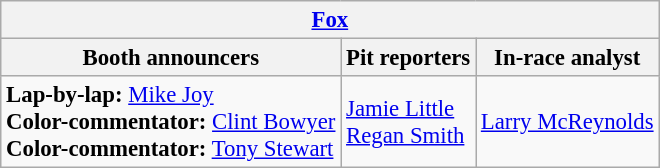<table class="wikitable" style="font-size: 95%">
<tr>
<th colspan="3"><a href='#'>Fox</a></th>
</tr>
<tr>
<th>Booth announcers</th>
<th>Pit reporters</th>
<th>In-race analyst</th>
</tr>
<tr>
<td><strong>Lap-by-lap:</strong> <a href='#'>Mike Joy</a><br><strong>Color-commentator:</strong> <a href='#'>Clint Bowyer</a><br><strong>Color-commentator:</strong> <a href='#'>Tony Stewart</a></td>
<td><a href='#'>Jamie Little</a><br><a href='#'>Regan Smith</a></td>
<td><a href='#'>Larry McReynolds</a></td>
</tr>
</table>
